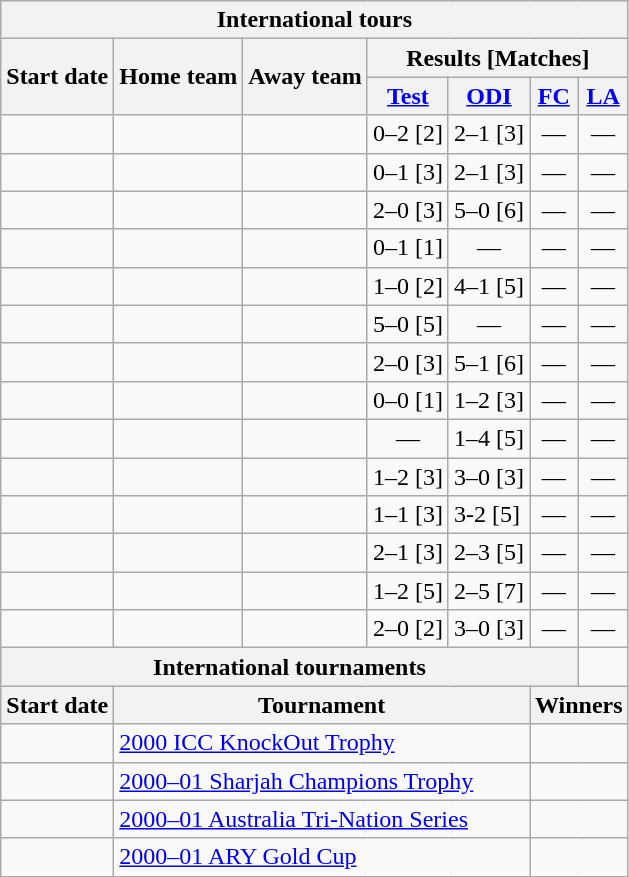<table class="wikitable">
<tr>
<th colspan="7">International tours</th>
</tr>
<tr>
<th rowspan="2">Start date</th>
<th rowspan="2">Home team</th>
<th rowspan="2">Away team</th>
<th colspan="4">Results [Matches]</th>
</tr>
<tr>
<th><a href='#'>Test</a></th>
<th><a href='#'>ODI</a></th>
<th><a href='#'>FC</a></th>
<th><a href='#'>LA</a></th>
</tr>
<tr>
<td><a href='#'></a></td>
<td></td>
<td></td>
<td>0–2 [2]</td>
<td>2–1 [3]</td>
<td ; style="text-align:center">—</td>
<td ; style="text-align:center">—</td>
</tr>
<tr>
<td><a href='#'></a></td>
<td></td>
<td></td>
<td>0–1 [3]</td>
<td>2–1 [3]</td>
<td ; style="text-align:center">—</td>
<td ; style="text-align:center">—</td>
</tr>
<tr>
<td><a href='#'></a></td>
<td></td>
<td></td>
<td>2–0 [3]</td>
<td>5–0 [6]</td>
<td ; style="text-align:center">—</td>
<td ; style="text-align:center">—</td>
</tr>
<tr>
<td><a href='#'></a></td>
<td></td>
<td></td>
<td>0–1 [1]</td>
<td ; style="text-align:center">—</td>
<td ; style="text-align:center">—</td>
<td ; style="text-align:center">—</td>
</tr>
<tr>
<td><a href='#'></a></td>
<td></td>
<td></td>
<td>1–0 [2]</td>
<td>4–1 [5]</td>
<td ; style="text-align:center">—</td>
<td ; style="text-align:center">—</td>
</tr>
<tr>
<td><a href='#'></a></td>
<td></td>
<td></td>
<td>5–0 [5]</td>
<td ; style="text-align:center">—</td>
<td ; style="text-align:center">—</td>
<td ; style="text-align:center">—</td>
</tr>
<tr>
<td><a href='#'></a></td>
<td></td>
<td></td>
<td>2–0 [3]</td>
<td>5–1 [6]</td>
<td ; style="text-align:center">—</td>
<td ; style="text-align:center">—</td>
</tr>
<tr>
<td><a href='#'></a></td>
<td></td>
<td></td>
<td>0–0 [1]</td>
<td>1–2 [3]</td>
<td ; style="text-align:center">—</td>
<td ; style="text-align:center">—</td>
</tr>
<tr>
<td><a href='#'></a></td>
<td></td>
<td></td>
<td ; style="text-align:center">—</td>
<td>1–4 [5]</td>
<td ; style="text-align:center">—</td>
<td ; style="text-align:center">—</td>
</tr>
<tr>
<td><a href='#'></a></td>
<td></td>
<td></td>
<td>1–2 [3]</td>
<td>3–0 [3]</td>
<td ; style="text-align:center">—</td>
<td ; style="text-align:center">—</td>
</tr>
<tr>
<td><a href='#'></a></td>
<td></td>
<td></td>
<td>1–1 [3]</td>
<td>3-2 [5]</td>
<td ; style="text-align:center">—</td>
<td ; style="text-align:center">—</td>
</tr>
<tr>
<td><a href='#'></a></td>
<td></td>
<td></td>
<td>2–1 [3]</td>
<td>2–3 [5]</td>
<td ; style="text-align:center">—</td>
<td ; style="text-align:center">—</td>
</tr>
<tr>
<td><a href='#'></a></td>
<td></td>
<td></td>
<td>1–2 [5]</td>
<td>2–5 [7]</td>
<td ; style="text-align:center">—</td>
<td ; style="text-align:center">—</td>
</tr>
<tr>
<td><a href='#'></a></td>
<td></td>
<td></td>
<td>2–0 [2]</td>
<td>3–0 [3]</td>
<td ; style="text-align:center">—</td>
<td ; style="text-align:center">—</td>
</tr>
<tr>
<th colspan="6">International tournaments</th>
</tr>
<tr>
<th>Start date</th>
<th colspan="4">Tournament</th>
<th colspan="2">Winners</th>
</tr>
<tr>
<td><a href='#'></a></td>
<td colspan="4"> <a href='#'>2000 ICC KnockOut Trophy</a></td>
<td colspan="2"></td>
</tr>
<tr>
<td><a href='#'></a></td>
<td colspan="4"> <a href='#'>2000–01 Sharjah Champions Trophy</a></td>
<td colspan="2"></td>
</tr>
<tr>
<td><a href='#'></a></td>
<td colspan="4"> <a href='#'>2000–01 Australia Tri-Nation Series</a></td>
<td colspan="2"></td>
</tr>
<tr>
<td><a href='#'></a></td>
<td colspan="4"> <a href='#'>2000–01 ARY Gold Cup</a></td>
<td colspan="2"></td>
</tr>
</table>
